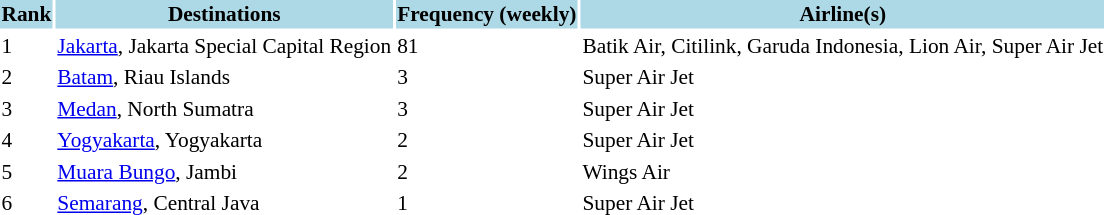<table class="sortable" style="font-size:89%; align=center;">
<tr style="background:lightblue;">
<th>Rank</th>
<th>Destinations</th>
<th>Frequency (weekly)</th>
<th>Airline(s)</th>
</tr>
<tr>
<td>1</td>
<td> <a href='#'>Jakarta</a>, Jakarta Special Capital Region</td>
<td>81</td>
<td>Batik Air, Citilink, Garuda Indonesia, Lion Air, Super Air Jet</td>
</tr>
<tr>
<td>2</td>
<td> <a href='#'>Batam</a>, Riau Islands</td>
<td>3</td>
<td>Super Air Jet</td>
</tr>
<tr>
<td>3</td>
<td> <a href='#'>Medan</a>, North Sumatra</td>
<td>3</td>
<td>Super Air Jet</td>
</tr>
<tr>
<td>4</td>
<td> <a href='#'>Yogyakarta</a>, Yogyakarta</td>
<td>2</td>
<td>Super Air Jet</td>
</tr>
<tr>
<td>5</td>
<td> <a href='#'>Muara Bungo</a>, Jambi</td>
<td>2</td>
<td>Wings Air</td>
</tr>
<tr>
<td>6</td>
<td> <a href='#'>Semarang</a>, Central Java</td>
<td>1</td>
<td>Super Air Jet</td>
</tr>
<tr>
</tr>
</table>
